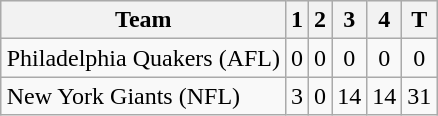<table class="wikitable" style="margin:1em auto; text-align:center;">
<tr bgcolor="#efefef">
<th>Team</th>
<th>1</th>
<th>2</th>
<th>3</th>
<th>4</th>
<th>T</th>
</tr>
<tr>
<td align="left">Philadelphia Quakers (AFL)</td>
<td>0</td>
<td>0</td>
<td>0</td>
<td>0</td>
<td>0</td>
</tr>
<tr>
<td align="left">New York Giants (NFL)</td>
<td>3</td>
<td>0</td>
<td>14</td>
<td>14</td>
<td>31</td>
</tr>
</table>
